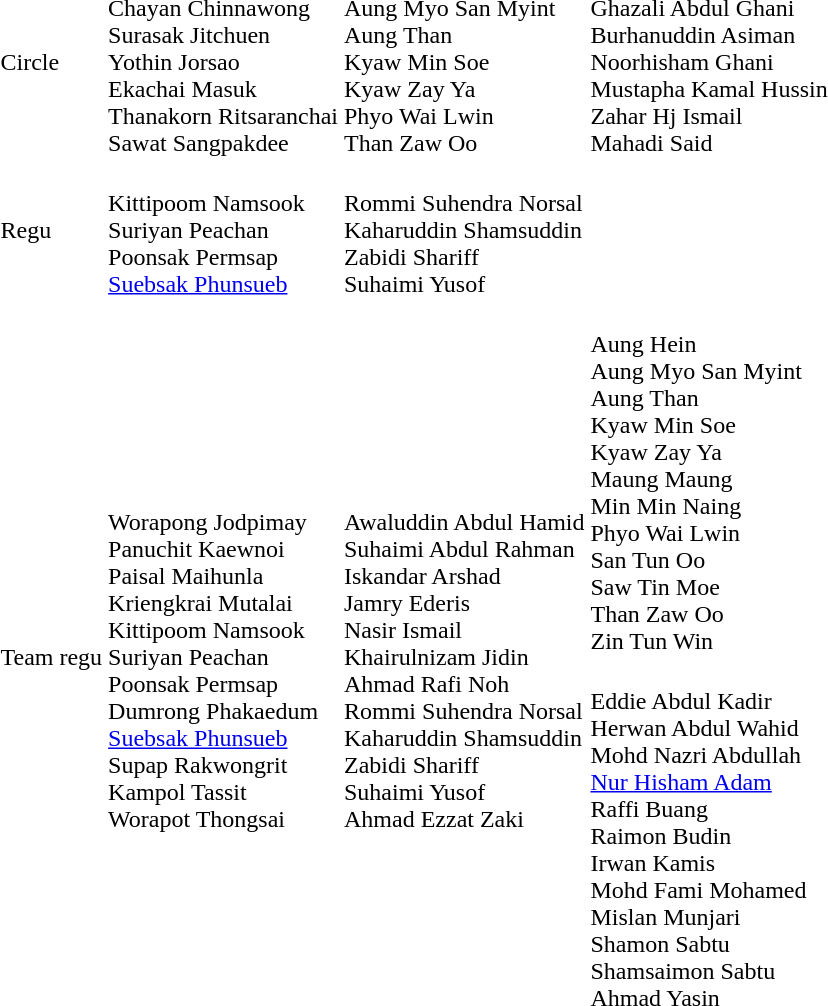<table>
<tr>
<td>Circle<br></td>
<td><br>Chayan Chinnawong<br>Surasak Jitchuen<br>Yothin Jorsao<br>Ekachai Masuk<br>Thanakorn Ritsaranchai<br>Sawat Sangpakdee</td>
<td><br>Aung Myo San Myint<br>Aung Than<br>Kyaw Min Soe<br>Kyaw Zay Ya<br>Phyo Wai Lwin<br>Than Zaw Oo</td>
<td><br>Ghazali Abdul Ghani<br>Burhanuddin Asiman<br>Noorhisham Ghani<br>Mustapha Kamal Hussin<br>Zahar Hj Ismail<br>Mahadi Said</td>
</tr>
<tr>
<td rowspan=2>Regu<br></td>
<td rowspan=2><br>Kittipoom Namsook<br>Suriyan Peachan<br>Poonsak Permsap<br><a href='#'>Suebsak Phunsueb</a></td>
<td rowspan=2><br>Rommi Suhendra Norsal<br>Kaharuddin Shamsuddin<br>Zabidi Shariff<br>Suhaimi Yusof</td>
<td></td>
</tr>
<tr>
<td></td>
</tr>
<tr>
<td rowspan=2>Team regu<br></td>
<td rowspan=2><br>Worapong Jodpimay<br>Panuchit Kaewnoi<br>Paisal Maihunla<br>Kriengkrai Mutalai<br>Kittipoom Namsook<br>Suriyan Peachan<br>Poonsak Permsap<br>Dumrong Phakaedum<br><a href='#'>Suebsak Phunsueb</a><br>Supap Rakwongrit<br>Kampol Tassit<br>Worapot Thongsai</td>
<td rowspan=2><br>Awaluddin Abdul Hamid<br>Suhaimi Abdul Rahman<br>Iskandar Arshad<br>Jamry Ederis<br>Nasir Ismail<br>Khairulnizam Jidin<br>Ahmad Rafi Noh<br>Rommi Suhendra Norsal<br>Kaharuddin Shamsuddin<br>Zabidi Shariff<br>Suhaimi Yusof<br>Ahmad Ezzat Zaki</td>
<td><br>Aung Hein<br>Aung Myo San Myint<br>Aung Than<br>Kyaw Min Soe<br>Kyaw Zay Ya<br>Maung Maung<br>Min Min Naing<br>Phyo Wai Lwin<br>San Tun Oo<br>Saw Tin Moe<br>Than Zaw Oo<br>Zin Tun Win</td>
</tr>
<tr>
<td><br>Eddie Abdul Kadir<br>Herwan Abdul Wahid<br>Mohd Nazri Abdullah<br><a href='#'>Nur Hisham Adam</a><br>Raffi Buang<br>Raimon Budin<br>Irwan Kamis<br>Mohd Fami Mohamed<br>Mislan Munjari<br>Shamon Sabtu<br>Shamsaimon Sabtu<br>Ahmad Yasin</td>
</tr>
</table>
